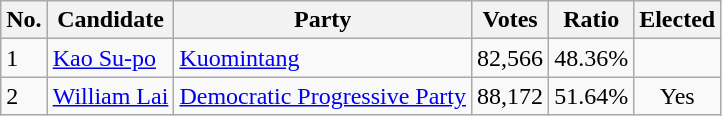<table class=wikitable>
<tr>
<th>No.</th>
<th>Candidate</th>
<th>Party</th>
<th>Votes</th>
<th>Ratio</th>
<th>Elected</th>
</tr>
<tr>
<td>1</td>
<td><a href='#'>Kao Su-po</a></td>
<td><a href='#'>Kuomintang</a></td>
<td align="right">82,566</td>
<td align="right">48.36%</td>
<td></td>
</tr>
<tr>
<td>2</td>
<td><a href='#'>William Lai</a></td>
<td><a href='#'>Democratic Progressive Party</a></td>
<td align="right">88,172</td>
<td align="right">51.64%</td>
<td align="center">Yes</td>
</tr>
</table>
